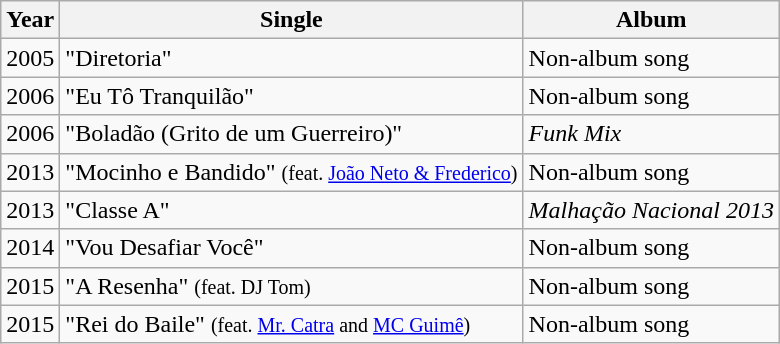<table class="wikitable">
<tr>
<th>Year</th>
<th>Single</th>
<th>Album</th>
</tr>
<tr>
<td>2005</td>
<td>"Diretoria"</td>
<td>Non-album song</td>
</tr>
<tr>
<td>2006</td>
<td>"Eu Tô Tranquilão"</td>
<td>Non-album song</td>
</tr>
<tr>
<td>2006</td>
<td>"Boladão (Grito de um Guerreiro)"</td>
<td><em>Funk Mix</em></td>
</tr>
<tr>
<td>2013</td>
<td>"Mocinho e Bandido" <small>(feat. <a href='#'>João Neto & Frederico</a>)</small></td>
<td>Non-album song</td>
</tr>
<tr>
<td>2013</td>
<td>"Classe A"</td>
<td><em>Malhação Nacional 2013</em></td>
</tr>
<tr>
<td>2014</td>
<td>"Vou Desafiar Você"</td>
<td>Non-album song</td>
</tr>
<tr>
<td>2015</td>
<td>"A Resenha" <small>(feat. DJ Tom)</small></td>
<td>Non-album song</td>
</tr>
<tr>
<td>2015</td>
<td>"Rei do Baile" <small>(feat. <a href='#'>Mr. Catra</a> and <a href='#'>MC Guimê</a>)</small></td>
<td>Non-album song</td>
</tr>
</table>
